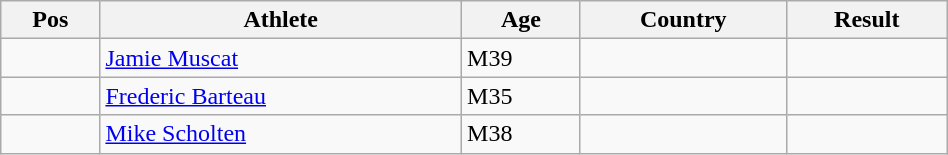<table class="wikitable"  style="text-align:center; width:50%;">
<tr>
<th>Pos</th>
<th>Athlete</th>
<th>Age</th>
<th>Country</th>
<th>Result</th>
</tr>
<tr>
<td align=center></td>
<td align=left><a href='#'>Jamie Muscat</a></td>
<td align=left>M39</td>
<td align=left></td>
<td></td>
</tr>
<tr>
<td align=center></td>
<td align=left><a href='#'>Frederic Barteau</a></td>
<td align=left>M35</td>
<td align=left></td>
<td></td>
</tr>
<tr>
<td align=center></td>
<td align=left><a href='#'>Mike Scholten</a></td>
<td align=left>M38</td>
<td align=left></td>
<td></td>
</tr>
</table>
